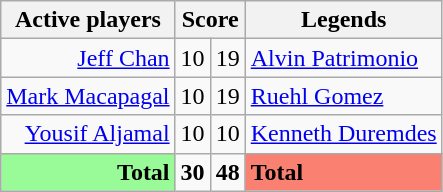<table class=wikitable>
<tr>
<th>Active players</th>
<th colspan=2>Score</th>
<th>Legends</th>
</tr>
<tr>
<td align=right><a href='#'>Jeff Chan</a></td>
<td>10</td>
<td>19</td>
<td><a href='#'>Alvin Patrimonio</a></td>
</tr>
<tr>
<td align=right><a href='#'>Mark Macapagal</a></td>
<td>10</td>
<td>19</td>
<td><a href='#'>Ruehl Gomez</a></td>
</tr>
<tr>
<td align=right><a href='#'>Yousif Aljamal</a></td>
<td>10</td>
<td>10</td>
<td><a href='#'>Kenneth Duremdes</a></td>
</tr>
<tr>
<td align=right bgcolor=palegreen><strong>Total</strong></td>
<td><strong>30</strong></td>
<td><strong>48</strong></td>
<td bgcolor=salmon><strong>Total</strong></td>
</tr>
</table>
